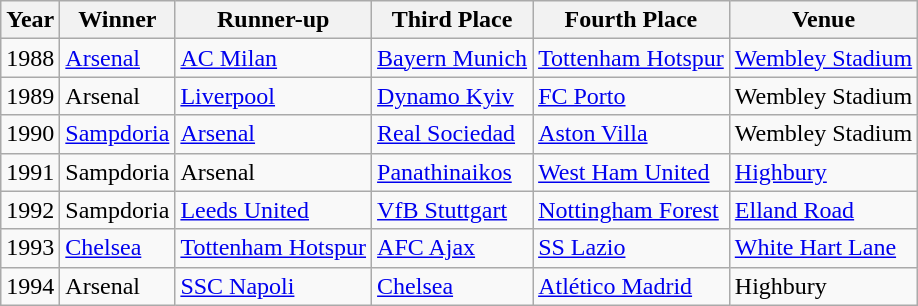<table class="wikitable">
<tr>
<th>Year</th>
<th>Winner</th>
<th>Runner-up</th>
<th>Third Place</th>
<th>Fourth Place</th>
<th>Venue</th>
</tr>
<tr>
<td>1988</td>
<td> <a href='#'>Arsenal</a></td>
<td> <a href='#'>AC Milan</a></td>
<td> <a href='#'>Bayern Munich</a></td>
<td> <a href='#'>Tottenham Hotspur</a></td>
<td><a href='#'>Wembley Stadium</a></td>
</tr>
<tr>
<td>1989</td>
<td> Arsenal</td>
<td> <a href='#'>Liverpool</a></td>
<td> <a href='#'>Dynamo Kyiv</a></td>
<td> <a href='#'>FC Porto</a></td>
<td>Wembley Stadium</td>
</tr>
<tr>
<td>1990</td>
<td> <a href='#'>Sampdoria</a></td>
<td> <a href='#'>Arsenal</a></td>
<td> <a href='#'>Real Sociedad</a></td>
<td> <a href='#'>Aston Villa</a></td>
<td>Wembley Stadium</td>
</tr>
<tr>
<td>1991</td>
<td> Sampdoria</td>
<td> Arsenal</td>
<td> <a href='#'>Panathinaikos</a></td>
<td> <a href='#'>West Ham United</a></td>
<td><a href='#'>Highbury</a></td>
</tr>
<tr>
<td>1992</td>
<td> Sampdoria</td>
<td> <a href='#'>Leeds United</a></td>
<td> <a href='#'>VfB Stuttgart</a></td>
<td> <a href='#'>Nottingham Forest</a></td>
<td><a href='#'>Elland Road</a></td>
</tr>
<tr>
<td>1993</td>
<td> <a href='#'>Chelsea</a></td>
<td> <a href='#'>Tottenham Hotspur</a></td>
<td> <a href='#'>AFC Ajax</a></td>
<td> <a href='#'>SS Lazio</a></td>
<td><a href='#'>White Hart Lane</a></td>
</tr>
<tr>
<td>1994</td>
<td> Arsenal</td>
<td> <a href='#'>SSC Napoli</a></td>
<td> <a href='#'>Chelsea</a></td>
<td> <a href='#'>Atlético Madrid</a></td>
<td>Highbury</td>
</tr>
</table>
